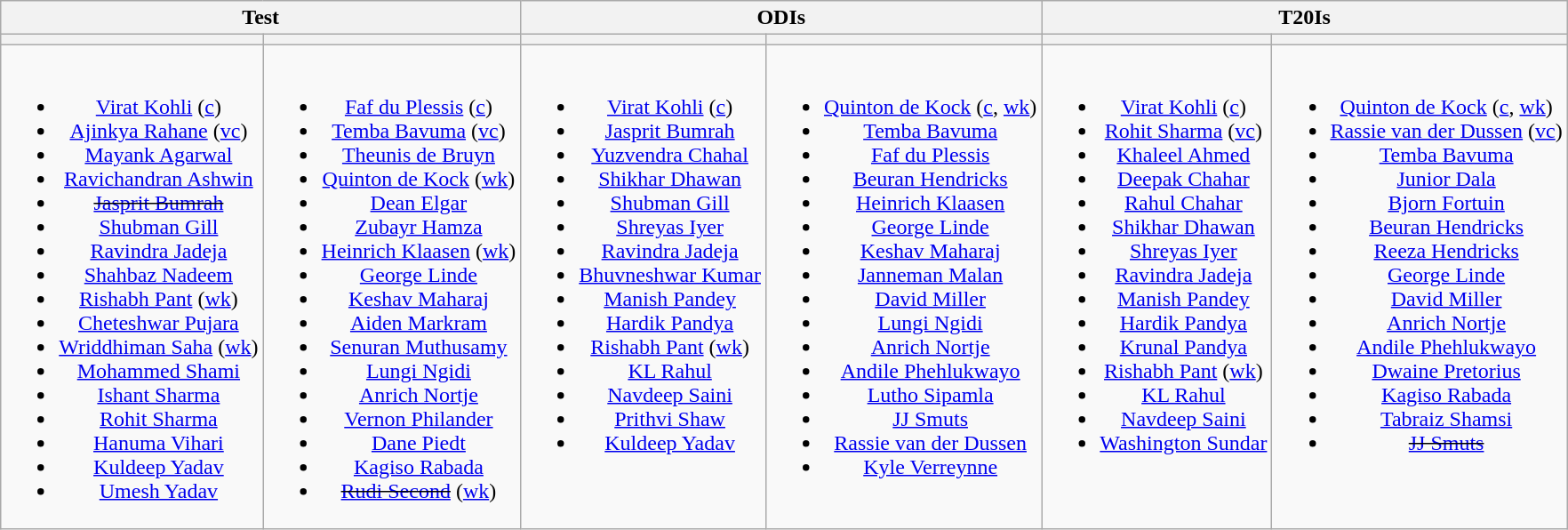<table class="wikitable" style="text-align:center; margin:auto">
<tr>
<th colspan=2>Test</th>
<th colspan=2>ODIs</th>
<th colspan=2>T20Is</th>
</tr>
<tr>
<th></th>
<th></th>
<th></th>
<th></th>
<th></th>
<th></th>
</tr>
<tr style="vertical-align:top">
<td><br><ul><li><a href='#'>Virat Kohli</a> (<a href='#'>c</a>)</li><li><a href='#'>Ajinkya Rahane</a> (<a href='#'>vc</a>)</li><li><a href='#'>Mayank Agarwal</a></li><li><a href='#'>Ravichandran Ashwin</a></li><li><s><a href='#'>Jasprit Bumrah</a></s></li><li><a href='#'>Shubman Gill</a></li><li><a href='#'>Ravindra Jadeja</a></li><li><a href='#'>Shahbaz Nadeem</a></li><li><a href='#'>Rishabh Pant</a> (<a href='#'>wk</a>)</li><li><a href='#'>Cheteshwar Pujara</a></li><li><a href='#'>Wriddhiman Saha</a> (<a href='#'>wk</a>)</li><li><a href='#'>Mohammed Shami</a></li><li><a href='#'>Ishant Sharma</a></li><li><a href='#'>Rohit Sharma</a></li><li><a href='#'>Hanuma Vihari</a></li><li><a href='#'>Kuldeep Yadav</a></li><li><a href='#'>Umesh Yadav</a></li></ul></td>
<td><br><ul><li><a href='#'>Faf du Plessis</a> (<a href='#'>c</a>)</li><li><a href='#'>Temba Bavuma</a> (<a href='#'>vc</a>)</li><li><a href='#'>Theunis de Bruyn</a></li><li><a href='#'>Quinton de Kock</a> (<a href='#'>wk</a>)</li><li><a href='#'>Dean Elgar</a></li><li><a href='#'>Zubayr Hamza</a></li><li><a href='#'>Heinrich Klaasen</a> (<a href='#'>wk</a>)</li><li><a href='#'>George Linde</a></li><li><a href='#'>Keshav Maharaj</a></li><li><a href='#'>Aiden Markram</a></li><li><a href='#'>Senuran Muthusamy</a></li><li><a href='#'>Lungi Ngidi</a></li><li><a href='#'>Anrich Nortje</a></li><li><a href='#'>Vernon Philander</a></li><li><a href='#'>Dane Piedt</a></li><li><a href='#'>Kagiso Rabada</a></li><li><s><a href='#'>Rudi Second</a></s> (<a href='#'>wk</a>)</li></ul></td>
<td><br><ul><li><a href='#'>Virat Kohli</a> (<a href='#'>c</a>)</li><li><a href='#'>Jasprit Bumrah</a></li><li><a href='#'>Yuzvendra Chahal</a></li><li><a href='#'>Shikhar Dhawan</a></li><li><a href='#'>Shubman Gill</a></li><li><a href='#'>Shreyas Iyer</a></li><li><a href='#'>Ravindra Jadeja</a></li><li><a href='#'>Bhuvneshwar Kumar</a></li><li><a href='#'>Manish Pandey</a></li><li><a href='#'>Hardik Pandya</a></li><li><a href='#'>Rishabh Pant</a> (<a href='#'>wk</a>)</li><li><a href='#'>KL Rahul</a></li><li><a href='#'>Navdeep Saini</a></li><li><a href='#'>Prithvi Shaw</a></li><li><a href='#'>Kuldeep Yadav</a></li></ul></td>
<td><br><ul><li><a href='#'>Quinton de Kock</a> (<a href='#'>c</a>, <a href='#'>wk</a>)</li><li><a href='#'>Temba Bavuma</a></li><li><a href='#'>Faf du Plessis</a></li><li><a href='#'>Beuran Hendricks</a></li><li><a href='#'>Heinrich Klaasen</a></li><li><a href='#'>George Linde</a></li><li><a href='#'>Keshav Maharaj</a></li><li><a href='#'>Janneman Malan</a></li><li><a href='#'>David Miller</a></li><li><a href='#'>Lungi Ngidi</a></li><li><a href='#'>Anrich Nortje</a></li><li><a href='#'>Andile Phehlukwayo</a></li><li><a href='#'>Lutho Sipamla</a></li><li><a href='#'>JJ Smuts</a></li><li><a href='#'>Rassie van der Dussen</a></li><li><a href='#'>Kyle Verreynne</a></li></ul></td>
<td><br><ul><li><a href='#'>Virat Kohli</a> (<a href='#'>c</a>)</li><li><a href='#'>Rohit Sharma</a> (<a href='#'>vc</a>)</li><li><a href='#'>Khaleel Ahmed</a></li><li><a href='#'>Deepak Chahar</a></li><li><a href='#'>Rahul Chahar</a></li><li><a href='#'>Shikhar Dhawan</a></li><li><a href='#'>Shreyas Iyer</a></li><li><a href='#'>Ravindra Jadeja</a></li><li><a href='#'>Manish Pandey</a></li><li><a href='#'>Hardik Pandya</a></li><li><a href='#'>Krunal Pandya</a></li><li><a href='#'>Rishabh Pant</a> (<a href='#'>wk</a>)</li><li><a href='#'>KL Rahul</a></li><li><a href='#'>Navdeep Saini</a></li><li><a href='#'>Washington Sundar</a></li></ul></td>
<td><br><ul><li><a href='#'>Quinton de Kock</a> (<a href='#'>c</a>, <a href='#'>wk</a>)</li><li><a href='#'>Rassie van der Dussen</a> (<a href='#'>vc</a>)</li><li><a href='#'>Temba Bavuma</a></li><li><a href='#'>Junior Dala</a></li><li><a href='#'>Bjorn Fortuin</a></li><li><a href='#'>Beuran Hendricks</a></li><li><a href='#'>Reeza Hendricks</a></li><li><a href='#'>George Linde</a></li><li><a href='#'>David Miller</a></li><li><a href='#'>Anrich Nortje</a></li><li><a href='#'>Andile Phehlukwayo</a></li><li><a href='#'>Dwaine Pretorius</a></li><li><a href='#'>Kagiso Rabada</a></li><li><a href='#'>Tabraiz Shamsi</a></li><li><s><a href='#'>JJ Smuts</a></s></li></ul></td>
</tr>
</table>
